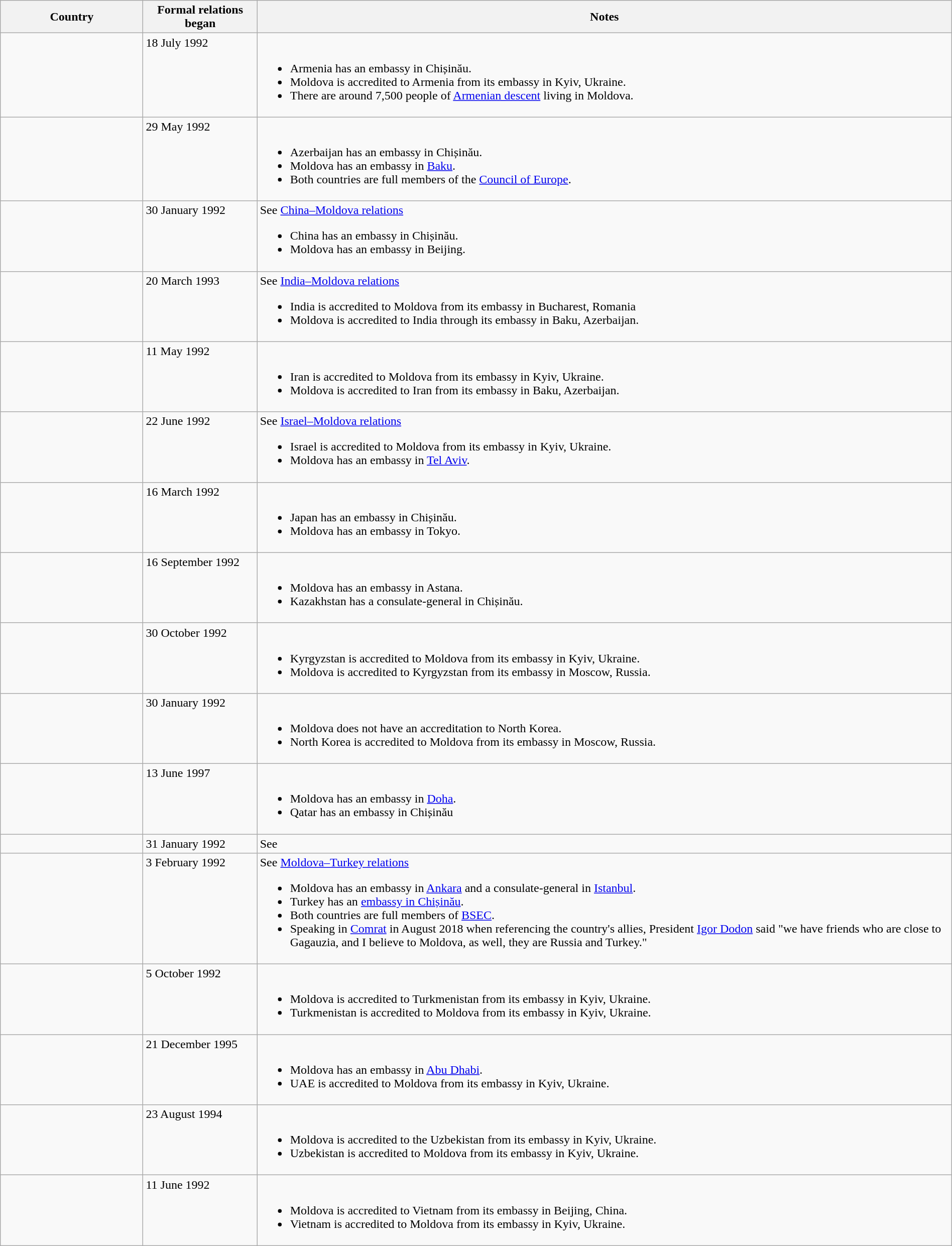<table class="wikitable sortable" border="1" style="width:100%; margin:auto;">
<tr>
<th width="15%">Country</th>
<th width="12%">Formal relations began</th>
<th>Notes</th>
</tr>
<tr valign="top">
<td></td>
<td>18 July 1992</td>
<td><br><ul><li>Armenia has an embassy in Chișinău.</li><li>Moldova is accredited to Armenia from its embassy in Kyiv, Ukraine.</li><li>There are around 7,500 people of <a href='#'>Armenian descent</a> living in Moldova.</li></ul></td>
</tr>
<tr valign="top">
<td></td>
<td>29 May 1992</td>
<td><br><ul><li>Azerbaijan has an embassy in Chișinău.</li><li>Moldova has an embassy in <a href='#'>Baku</a>.</li><li>Both countries are full members of the <a href='#'>Council of Europe</a>.</li></ul></td>
</tr>
<tr valign="top">
<td></td>
<td>30 January 1992</td>
<td>See <a href='#'>China–Moldova relations</a><br><ul><li>China has an embassy in Chișinău.</li><li>Moldova has an embassy in Beijing.</li></ul></td>
</tr>
<tr valign="top">
<td></td>
<td>20 March 1993</td>
<td>See <a href='#'>India–Moldova relations</a><br><ul><li>India is accredited to Moldova from its embassy in Bucharest, Romania</li><li>Moldova is accredited to India through its embassy in Baku, Azerbaijan.</li></ul></td>
</tr>
<tr valign="top">
<td></td>
<td>11 May 1992</td>
<td><br><ul><li>Iran is accredited to Moldova from its embassy in Kyiv, Ukraine.</li><li>Moldova is accredited to Iran from its embassy in Baku, Azerbaijan.</li></ul></td>
</tr>
<tr valign="top">
<td></td>
<td>22 June 1992</td>
<td>See <a href='#'>Israel–Moldova relations</a><br><ul><li>Israel is accredited to Moldova from its embassy in Kyiv, Ukraine.</li><li>Moldova has an embassy in <a href='#'>Tel Aviv</a>.</li></ul></td>
</tr>
<tr valign="top">
<td></td>
<td>16 March 1992</td>
<td><br><ul><li>Japan has an embassy in Chișinău.</li><li>Moldova has an embassy in Tokyo.</li></ul></td>
</tr>
<tr valign="top">
<td></td>
<td>16 September 1992</td>
<td><br><ul><li>Moldova has an embassy in Astana.</li><li>Kazakhstan has a consulate-general in Chișinău.</li></ul></td>
</tr>
<tr valign="top">
<td></td>
<td>30 October 1992</td>
<td><br><ul><li>Kyrgyzstan is accredited to Moldova from its embassy in Kyiv, Ukraine.</li><li>Moldova is accredited to Kyrgyzstan from its embassy in Moscow, Russia.</li></ul></td>
</tr>
<tr valign="top">
<td></td>
<td>30 January 1992</td>
<td><br><ul><li>Moldova does not have an accreditation to North Korea.</li><li>North Korea is accredited to Moldova from its embassy in Moscow, Russia.</li></ul></td>
</tr>
<tr valign="top">
<td></td>
<td>13 June 1997</td>
<td><br><ul><li>Moldova has an embassy in <a href='#'>Doha</a>.</li><li>Qatar has an embassy in Chișinău</li></ul></td>
</tr>
<tr valign="top">
<td></td>
<td>31 January 1992</td>
<td>See </td>
</tr>
<tr valign="top">
<td></td>
<td>3 February 1992</td>
<td>See <a href='#'>Moldova–Turkey relations</a><br><ul><li>Moldova has an embassy in <a href='#'>Ankara</a> and a consulate-general in <a href='#'>Istanbul</a>.</li><li>Turkey has an <a href='#'>embassy in Chișinău</a>.</li><li>Both countries are full members of <a href='#'>BSEC</a>.</li><li>Speaking in <a href='#'>Comrat</a> in August 2018 when referencing the country's allies, President <a href='#'>Igor Dodon</a> said "we have friends who are close to Gagauzia, and I believe to Moldova, as well, they are Russia and Turkey."</li></ul></td>
</tr>
<tr valign="top">
<td></td>
<td>5 October 1992</td>
<td><br><ul><li>Moldova is accredited to Turkmenistan from its embassy in Kyiv, Ukraine.</li><li>Turkmenistan is accredited to Moldova from its embassy in Kyiv, Ukraine.</li></ul></td>
</tr>
<tr valign="top">
<td></td>
<td>21 December 1995</td>
<td><br><ul><li>Moldova has an embassy in <a href='#'>Abu Dhabi</a>.</li><li>UAE is accredited to Moldova from its embassy in Kyiv, Ukraine.</li></ul></td>
</tr>
<tr valign="top">
<td></td>
<td>23 August 1994</td>
<td><br><ul><li>Moldova is accredited to the Uzbekistan from its embassy in Kyiv, Ukraine.</li><li>Uzbekistan is accredited to Moldova from its embassy in Kyiv, Ukraine.</li></ul></td>
</tr>
<tr valign="top">
<td></td>
<td>11 June 1992</td>
<td><br><ul><li>Moldova is accredited to Vietnam from its embassy in Beijing, China.</li><li>Vietnam is accredited to Moldova from its embassy in Kyiv, Ukraine.</li></ul></td>
</tr>
</table>
